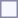<table style="border:1px solid #8888aa; background-color:#f7f8ff; padding:5px; font-size:95%; margin: 0px 12px 12px 0px;">
</table>
